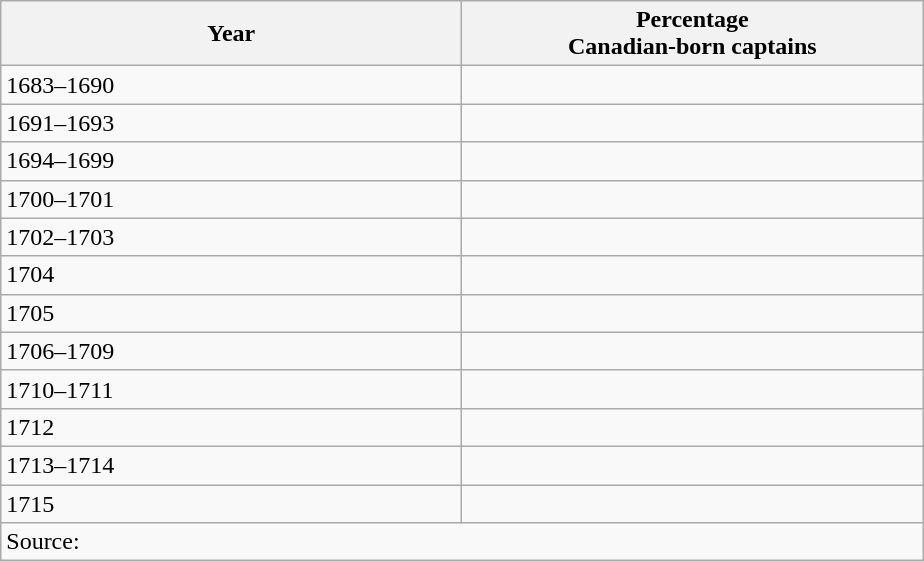<table class="wikitable">
<tr>
<th align="left" width="300">Year</th>
<th align="left" width="300">Percentage <br>Canadian-born captains</th>
</tr>
<tr>
<td>1683–1690</td>
<td></td>
</tr>
<tr>
<td>1691–1693</td>
<td></td>
</tr>
<tr>
<td>1694–1699</td>
<td></td>
</tr>
<tr>
<td>1700–1701</td>
<td></td>
</tr>
<tr>
<td>1702–1703</td>
<td></td>
</tr>
<tr>
<td>1704</td>
<td></td>
</tr>
<tr>
<td>1705</td>
<td></td>
</tr>
<tr>
<td>1706–1709</td>
<td></td>
</tr>
<tr>
<td>1710–1711</td>
<td></td>
</tr>
<tr>
<td>1712</td>
<td></td>
</tr>
<tr>
<td>1713–1714</td>
<td></td>
</tr>
<tr>
<td>1715</td>
<td></td>
</tr>
<tr>
<td colspan=2>Source:</td>
</tr>
</table>
